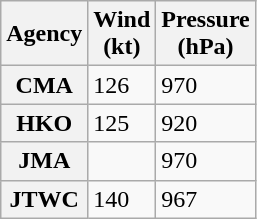<table class="wikitable floatleft">
<tr>
<th>Agency</th>
<th>Wind<br>(kt)</th>
<th>Pressure<br>(hPa)</th>
</tr>
<tr>
<th>CMA</th>
<td>126</td>
<td>970</td>
</tr>
<tr>
<th>HKO</th>
<td>125</td>
<td>920</td>
</tr>
<tr>
<th>JMA</th>
<td></td>
<td>970</td>
</tr>
<tr>
<th>JTWC</th>
<td>140</td>
<td>967</td>
</tr>
</table>
